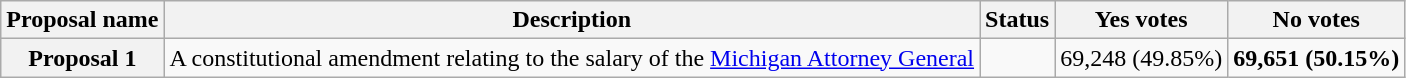<table class="wikitable sortable plainrowheaders">
<tr>
<th scope="col">Proposal name</th>
<th class="unsortable" scope="col">Description</th>
<th scope="col">Status</th>
<th scope="col">Yes votes</th>
<th scope="col">No votes</th>
</tr>
<tr>
<th scope="row">Proposal 1</th>
<td>A constitutional amendment relating to the salary of the <a href='#'>Michigan Attorney General</a></td>
<td></td>
<td>69,248 (49.85%)</td>
<td><strong>69,651 (50.15%)</strong></td>
</tr>
</table>
